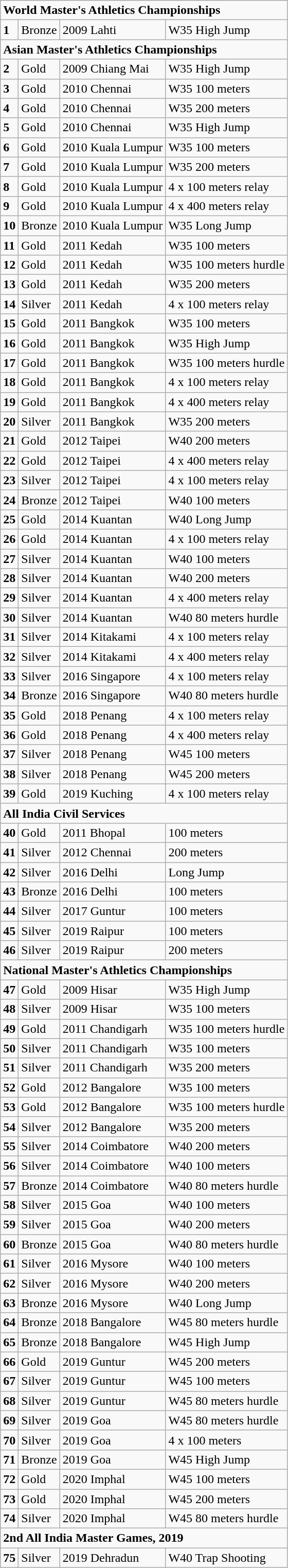<table class="wikitable">
<tr>
<td colspan="4"><strong>World Master's Athletics Championships</strong></td>
</tr>
<tr>
<td><strong>1</strong></td>
<td>Bronze</td>
<td>2009 Lahti</td>
<td>W35 High Jump</td>
</tr>
<tr>
<td colspan="4"><strong>Asian Master's Athletics Championships</strong></td>
</tr>
<tr>
<td><strong>2</strong></td>
<td>Gold</td>
<td>2009 Chiang Mai</td>
<td>W35 High Jump</td>
</tr>
<tr>
<td><strong>3</strong></td>
<td>Gold</td>
<td>2010 Chennai</td>
<td>W35 100 meters</td>
</tr>
<tr>
<td><strong>4</strong></td>
<td>Gold</td>
<td>2010 Chennai</td>
<td>W35 200 meters</td>
</tr>
<tr>
<td><strong>5</strong></td>
<td>Gold</td>
<td>2010 Chennai</td>
<td>W35 High Jump</td>
</tr>
<tr>
<td><strong>6</strong></td>
<td>Gold</td>
<td>2010 Kuala Lumpur</td>
<td>W35 100 meters</td>
</tr>
<tr>
<td><strong>7</strong></td>
<td>Gold</td>
<td>2010 Kuala Lumpur</td>
<td>W35 200 meters</td>
</tr>
<tr>
<td><strong>8</strong></td>
<td>Gold</td>
<td>2010 Kuala Lumpur</td>
<td>4 x 100 meters relay</td>
</tr>
<tr>
<td><strong>9</strong></td>
<td>Gold</td>
<td>2010 Kuala Lumpur</td>
<td>4 x 400 meters relay</td>
</tr>
<tr>
<td><strong>10</strong></td>
<td>Bronze</td>
<td>2010 Kuala Lumpur</td>
<td>W35 Long Jump</td>
</tr>
<tr>
<td><strong>11</strong></td>
<td>Gold</td>
<td>2011 Kedah</td>
<td>W35 100 meters</td>
</tr>
<tr>
<td><strong>12</strong></td>
<td>Gold</td>
<td>2011 Kedah</td>
<td>W35 100 meters hurdle</td>
</tr>
<tr>
<td><strong>13</strong></td>
<td>Gold</td>
<td>2011 Kedah</td>
<td>W35 200 meters</td>
</tr>
<tr>
<td><strong>14</strong></td>
<td>Silver</td>
<td>2011 Kedah</td>
<td>4 x 100 meters relay</td>
</tr>
<tr>
<td><strong>15</strong></td>
<td>Gold</td>
<td>2011 Bangkok</td>
<td>W35 100 meters</td>
</tr>
<tr>
<td><strong>16</strong></td>
<td>Gold</td>
<td>2011 Bangkok</td>
<td>W35 High Jump</td>
</tr>
<tr>
<td><strong>17</strong></td>
<td>Gold</td>
<td>2011 Bangkok</td>
<td>W35 100 meters hurdle</td>
</tr>
<tr>
<td><strong>18</strong></td>
<td>Gold</td>
<td>2011 Bangkok</td>
<td>4 x 100 meters relay</td>
</tr>
<tr>
<td><strong>19</strong></td>
<td>Gold</td>
<td>2011 Bangkok</td>
<td>4 x 400 meters relay</td>
</tr>
<tr>
<td><strong>20</strong></td>
<td>Silver</td>
<td>2011 Bangkok</td>
<td>W35 200 meters</td>
</tr>
<tr>
<td><strong>21</strong></td>
<td>Gold</td>
<td>2012 Taipei</td>
<td>W40 200 meters</td>
</tr>
<tr>
<td><strong>22</strong></td>
<td>Gold</td>
<td>2012 Taipei</td>
<td>4 x 400 meters relay</td>
</tr>
<tr>
<td><strong>23</strong></td>
<td>Silver</td>
<td>2012 Taipei</td>
<td>4 x 100 meters relay</td>
</tr>
<tr>
<td><strong>24</strong></td>
<td>Bronze</td>
<td>2012 Taipei</td>
<td>W40 100 meters</td>
</tr>
<tr>
<td><strong>25</strong></td>
<td>Gold</td>
<td>2014 Kuantan</td>
<td>W40 Long Jump</td>
</tr>
<tr>
<td><strong>26</strong></td>
<td>Gold</td>
<td>2014 Kuantan</td>
<td>4 x 100 meters relay</td>
</tr>
<tr>
<td><strong>27</strong></td>
<td>Silver</td>
<td>2014 Kuantan</td>
<td>W40 100 meters</td>
</tr>
<tr>
<td><strong>28</strong></td>
<td>Silver</td>
<td>2014 Kuantan</td>
<td>W40 200 meters</td>
</tr>
<tr>
<td><strong>29</strong></td>
<td>Silver</td>
<td>2014 Kuantan</td>
<td>4 x 400 meters relay</td>
</tr>
<tr>
<td><strong>30</strong></td>
<td>Silver</td>
<td>2014 Kuantan</td>
<td>W40 80 meters hurdle</td>
</tr>
<tr>
<td><strong>31</strong></td>
<td>Silver</td>
<td>2014 Kitakami</td>
<td>4 x 100 meters relay</td>
</tr>
<tr>
<td><strong>32</strong></td>
<td>Silver</td>
<td>2014 Kitakami</td>
<td>4 x 400 meters relay</td>
</tr>
<tr>
<td><strong>33</strong></td>
<td>Silver</td>
<td>2016 Singapore</td>
<td>4 x 100 meters relay</td>
</tr>
<tr>
<td><strong>34</strong></td>
<td>Bronze</td>
<td>2016 Singapore</td>
<td>W40 80 meters hurdle</td>
</tr>
<tr>
<td><strong>35</strong></td>
<td>Gold</td>
<td>2018 Penang</td>
<td>4 x 100 meters relay</td>
</tr>
<tr>
<td><strong>36</strong></td>
<td>Gold</td>
<td>2018 Penang</td>
<td>4 x 400 meters relay</td>
</tr>
<tr>
<td><strong>37</strong></td>
<td>Silver</td>
<td>2018 Penang</td>
<td>W45 100 meters</td>
</tr>
<tr>
<td><strong>38</strong></td>
<td>Silver</td>
<td>2018 Penang</td>
<td>W45 200 meters</td>
</tr>
<tr>
<td><strong>39</strong></td>
<td>Gold</td>
<td>2019 Kuching</td>
<td>4 x 100 meters relay</td>
</tr>
<tr>
<td colspan="4"><strong>All India Civil Services</strong></td>
</tr>
<tr>
<td><strong>40</strong></td>
<td>Gold</td>
<td>2011 Bhopal</td>
<td>100 meters</td>
</tr>
<tr>
<td><strong>41</strong></td>
<td>Silver</td>
<td>2012 Chennai</td>
<td>200 meters</td>
</tr>
<tr>
<td><strong>42</strong></td>
<td>Silver</td>
<td>2016 Delhi</td>
<td>Long Jump</td>
</tr>
<tr>
<td><strong>43</strong></td>
<td>Bronze</td>
<td>2016 Delhi</td>
<td>100 meters</td>
</tr>
<tr>
<td><strong>44</strong></td>
<td>Silver</td>
<td>2017 Guntur</td>
<td>100 meters</td>
</tr>
<tr>
<td><strong>45</strong></td>
<td>Silver</td>
<td>2019 Raipur</td>
<td>100 meters</td>
</tr>
<tr>
<td><strong>46</strong></td>
<td>Silver</td>
<td>2019 Raipur</td>
<td>200 meters</td>
</tr>
<tr>
<td colspan="4"><strong>National Master's Athletics Championships</strong></td>
</tr>
<tr>
<td><strong>47</strong></td>
<td>Gold</td>
<td>2009 Hisar</td>
<td>W35 High Jump</td>
</tr>
<tr>
<td><strong>48</strong></td>
<td>Silver</td>
<td>2009 Hisar</td>
<td>W35 100 meters</td>
</tr>
<tr>
<td><strong>49</strong></td>
<td>Gold</td>
<td>2011 Chandigarh</td>
<td>W35 100 meters hurdle</td>
</tr>
<tr>
<td><strong>50</strong></td>
<td>Silver</td>
<td>2011 Chandigarh</td>
<td>W35 100 meters</td>
</tr>
<tr>
<td><strong>51</strong></td>
<td>Silver</td>
<td>2011 Chandigarh</td>
<td>W35 200 meters</td>
</tr>
<tr>
<td><strong>52</strong></td>
<td>Gold</td>
<td>2012 Bangalore</td>
<td>W35 100 meters</td>
</tr>
<tr>
<td><strong>53</strong></td>
<td>Gold</td>
<td>2012 Bangalore</td>
<td>W35 100 meters hurdle</td>
</tr>
<tr>
<td><strong>54</strong></td>
<td>Silver</td>
<td>2012 Bangalore</td>
<td>W35 200 meters</td>
</tr>
<tr>
<td><strong>55</strong></td>
<td>Silver</td>
<td>2014 Coimbatore</td>
<td>W40 200 meters</td>
</tr>
<tr>
<td><strong>56</strong></td>
<td>Silver</td>
<td>2014 Coimbatore</td>
<td>W40 100 meters</td>
</tr>
<tr>
<td><strong>57</strong></td>
<td>Bronze</td>
<td>2014 Coimbatore</td>
<td>W40 80 meters hurdle</td>
</tr>
<tr>
<td><strong>58</strong></td>
<td>Silver</td>
<td>2015 Goa</td>
<td>W40 100 meters</td>
</tr>
<tr>
<td><strong>59</strong></td>
<td>Silver</td>
<td>2015 Goa</td>
<td>W40 200 meters</td>
</tr>
<tr>
<td><strong>60</strong></td>
<td>Bronze</td>
<td>2015 Goa</td>
<td>W40 80 meters hurdle</td>
</tr>
<tr>
<td><strong>61</strong></td>
<td>Silver</td>
<td>2016 Mysore</td>
<td>W40 100 meters</td>
</tr>
<tr>
<td><strong>62</strong></td>
<td>Silver</td>
<td>2016 Mysore</td>
<td>W40 200 meters</td>
</tr>
<tr>
<td><strong>63</strong></td>
<td>Bronze</td>
<td>2016 Mysore</td>
<td>W40 Long Jump</td>
</tr>
<tr>
<td><strong>64</strong></td>
<td>Bronze</td>
<td>2018 Bangalore</td>
<td>W45 80 meters hurdle</td>
</tr>
<tr>
<td><strong>65</strong></td>
<td>Bronze</td>
<td>2018 Bangalore</td>
<td>W45 High Jump</td>
</tr>
<tr>
<td><strong>66</strong></td>
<td>Gold</td>
<td>2019 Guntur</td>
<td>W45 200 meters</td>
</tr>
<tr>
<td><strong>67</strong></td>
<td>Silver</td>
<td>2019 Guntur</td>
<td>W45 100 meters</td>
</tr>
<tr>
<td><strong>68</strong></td>
<td>Silver</td>
<td>2019 Guntur</td>
<td>W45 80 meters hurdle</td>
</tr>
<tr>
<td><strong>69</strong></td>
<td>Silver</td>
<td>2019 Goa</td>
<td>W45 80 meters hurdle</td>
</tr>
<tr>
<td><strong>70</strong></td>
<td>Silver</td>
<td>2019 Goa</td>
<td>4 x 100 meters</td>
</tr>
<tr>
<td><strong>71</strong></td>
<td>Bronze</td>
<td>2019 Goa</td>
<td>W45 High Jump</td>
</tr>
<tr>
<td><strong>72</strong></td>
<td>Gold</td>
<td>2020 Imphal</td>
<td>W45 100 meters</td>
</tr>
<tr>
<td><strong>73</strong></td>
<td>Gold</td>
<td>2020 Imphal</td>
<td>W45 200 meters</td>
</tr>
<tr>
<td><strong>74</strong></td>
<td>Silver</td>
<td>2020 Imphal</td>
<td>W45 80 meters hurdle</td>
</tr>
<tr>
<td colspan="4"><strong>2nd All India Master Games, 2019</strong></td>
</tr>
<tr>
<td><strong>75</strong></td>
<td>Silver</td>
<td>2019 Dehradun</td>
<td>W40 Trap Shooting</td>
</tr>
</table>
